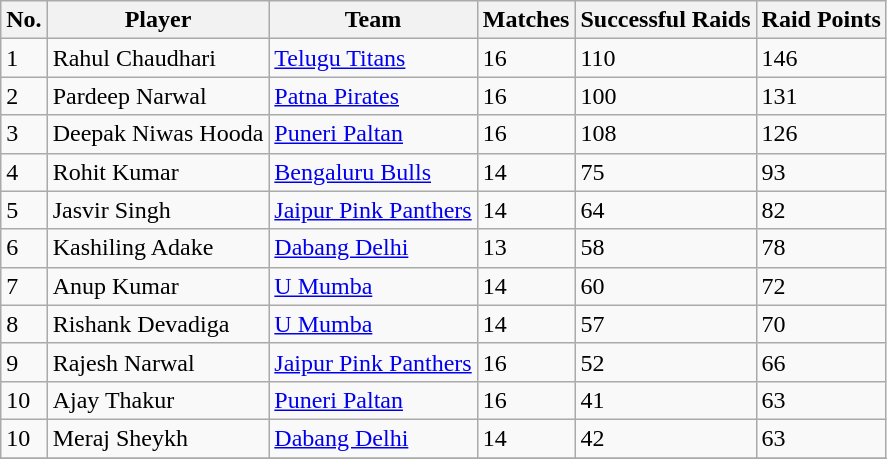<table class="wikitable sortable">
<tr>
<th>No.</th>
<th>Player</th>
<th>Team</th>
<th>Matches</th>
<th>Successful Raids</th>
<th>Raid Points</th>
</tr>
<tr>
<td>1</td>
<td>Rahul Chaudhari</td>
<td><a href='#'>Telugu Titans</a></td>
<td>16</td>
<td>110</td>
<td>146</td>
</tr>
<tr>
<td>2</td>
<td>Pardeep Narwal</td>
<td><a href='#'>Patna Pirates</a></td>
<td>16</td>
<td>100</td>
<td>131</td>
</tr>
<tr>
<td>3</td>
<td>Deepak Niwas Hooda</td>
<td><a href='#'>Puneri Paltan</a></td>
<td>16</td>
<td>108</td>
<td>126</td>
</tr>
<tr>
<td>4</td>
<td>Rohit Kumar</td>
<td><a href='#'>Bengaluru Bulls</a></td>
<td>14</td>
<td>75</td>
<td>93</td>
</tr>
<tr>
<td>5</td>
<td>Jasvir Singh</td>
<td><a href='#'>Jaipur Pink Panthers</a></td>
<td>14</td>
<td>64</td>
<td>82</td>
</tr>
<tr>
<td>6</td>
<td>Kashiling Adake</td>
<td><a href='#'>Dabang Delhi</a></td>
<td>13</td>
<td>58</td>
<td>78</td>
</tr>
<tr>
<td>7</td>
<td>Anup Kumar</td>
<td><a href='#'>U Mumba</a></td>
<td>14</td>
<td>60</td>
<td>72</td>
</tr>
<tr>
<td>8</td>
<td>Rishank Devadiga</td>
<td><a href='#'>U Mumba</a></td>
<td>14</td>
<td>57</td>
<td>70</td>
</tr>
<tr>
<td>9</td>
<td>Rajesh Narwal</td>
<td><a href='#'>Jaipur Pink Panthers</a></td>
<td>16</td>
<td>52</td>
<td>66</td>
</tr>
<tr>
<td>10</td>
<td>Ajay Thakur</td>
<td><a href='#'>Puneri Paltan</a></td>
<td>16</td>
<td>41</td>
<td>63</td>
</tr>
<tr>
<td>10</td>
<td>Meraj Sheykh</td>
<td><a href='#'>Dabang Delhi</a></td>
<td>14</td>
<td>42</td>
<td>63</td>
</tr>
<tr>
</tr>
</table>
